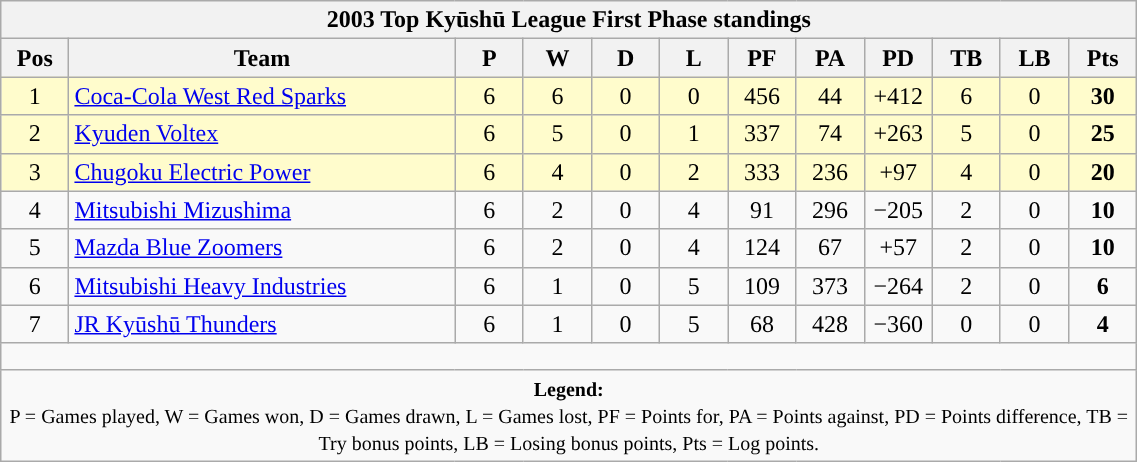<table class="wikitable" style="text-align:center; font-size:100%; width:60%;">
<tr>
<th colspan="100%" cellpadding="0" cellspacing="0"><strong>2003 Top Kyūshū League First Phase standings</strong></th>
</tr>
<tr>
<th style="width:6%;">Pos</th>
<th style="width:34%;">Team</th>
<th style="width:6%;">P</th>
<th style="width:6%;">W</th>
<th style="width:6%;">D</th>
<th style="width:6%;">L</th>
<th style="width:6%;">PF</th>
<th style="width:6%;">PA</th>
<th style="width:6%;">PD</th>
<th style="width:6%;">TB</th>
<th style="width:6%;">LB</th>
<th style="width:6%;">Pts<br></th>
</tr>
<tr style="background:#FFFCCC;">
<td>1</td>
<td style="text-align:left;"><a href='#'>Coca-Cola West Red Sparks</a></td>
<td>6</td>
<td>6</td>
<td>0</td>
<td>0</td>
<td>456</td>
<td>44</td>
<td>+412</td>
<td>6</td>
<td>0</td>
<td><strong>30</strong></td>
</tr>
<tr style="background:#FFFCCC;">
<td>2</td>
<td style="text-align:left;"><a href='#'>Kyuden Voltex</a></td>
<td>6</td>
<td>5</td>
<td>0</td>
<td>1</td>
<td>337</td>
<td>74</td>
<td>+263</td>
<td>5</td>
<td>0</td>
<td><strong>25</strong></td>
</tr>
<tr style="background:#FFFCCC;">
<td>3</td>
<td style="text-align:left;"><a href='#'>Chugoku Electric Power</a></td>
<td>6</td>
<td>4</td>
<td>0</td>
<td>2</td>
<td>333</td>
<td>236</td>
<td>+97</td>
<td>4</td>
<td>0</td>
<td><strong>20</strong></td>
</tr>
<tr>
<td>4</td>
<td style="text-align:left;"><a href='#'>Mitsubishi Mizushima</a></td>
<td>6</td>
<td>2</td>
<td>0</td>
<td>4</td>
<td>91</td>
<td>296</td>
<td>−205</td>
<td>2</td>
<td>0</td>
<td><strong>10</strong></td>
</tr>
<tr>
<td>5</td>
<td style="text-align:left;"><a href='#'>Mazda Blue Zoomers</a></td>
<td>6</td>
<td>2</td>
<td>0</td>
<td>4</td>
<td>124</td>
<td>67</td>
<td>+57</td>
<td>2</td>
<td>0</td>
<td><strong>10</strong></td>
</tr>
<tr>
<td>6</td>
<td style="text-align:left;"><a href='#'>Mitsubishi Heavy Industries</a></td>
<td>6</td>
<td>1</td>
<td>0</td>
<td>5</td>
<td>109</td>
<td>373</td>
<td>−264</td>
<td>2</td>
<td>0</td>
<td><strong>6</strong></td>
</tr>
<tr>
<td>7</td>
<td style="text-align:left;"><a href='#'>JR Kyūshū Thunders</a></td>
<td>6</td>
<td>1</td>
<td>0</td>
<td>5</td>
<td>68</td>
<td>428</td>
<td>−360</td>
<td>0</td>
<td>0</td>
<td><strong>4</strong></td>
</tr>
<tr>
<td colspan="100%" style="height:10px;"></td>
</tr>
<tr>
<td colspan="100%"><small><strong>Legend:</strong> <br> P = Games played, W = Games won, D = Games drawn, L = Games lost, PF = Points for, PA = Points against, PD = Points difference, TB = Try bonus points, LB = Losing bonus points, Pts = Log points.</small></td>
</tr>
</table>
